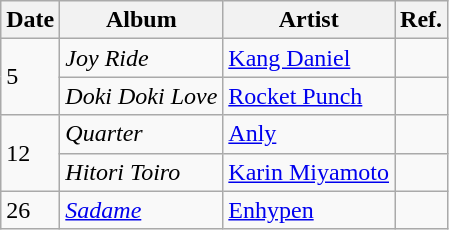<table class="wikitable">
<tr>
<th>Date</th>
<th>Album</th>
<th>Artist</th>
<th>Ref.</th>
</tr>
<tr>
<td rowspan="2">5</td>
<td><em>Joy Ride</em></td>
<td><a href='#'>Kang Daniel</a></td>
<td></td>
</tr>
<tr>
<td><em>Doki Doki Love</em></td>
<td><a href='#'>Rocket Punch</a></td>
<td></td>
</tr>
<tr>
<td rowspan="2">12</td>
<td><em>Quarter</em></td>
<td><a href='#'>Anly</a></td>
<td></td>
</tr>
<tr>
<td><em>Hitori Toiro</em></td>
<td><a href='#'>Karin Miyamoto</a></td>
<td></td>
</tr>
<tr>
<td>26</td>
<td><em><a href='#'>Sadame</a></em></td>
<td><a href='#'>Enhypen</a></td>
<td></td>
</tr>
</table>
